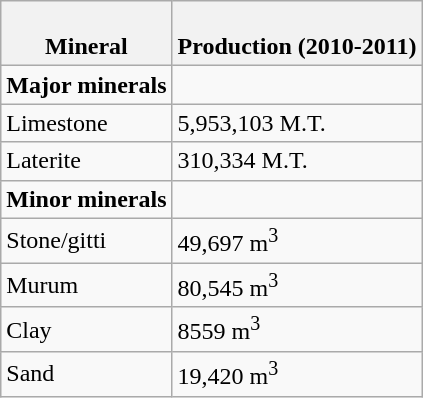<table class="wikitable">
<tr>
<th><br>Mineral</th>
<th><br>Production (2010-2011)</th>
</tr>
<tr>
<td><strong>Major minerals</strong></td>
<td></td>
</tr>
<tr>
<td>Limestone</td>
<td>5,953,103 M.T.</td>
</tr>
<tr>
<td>Laterite</td>
<td>310,334 M.T.</td>
</tr>
<tr>
<td><strong>Minor minerals</strong></td>
<td></td>
</tr>
<tr>
<td>Stone/gitti</td>
<td>49,697 m<sup>3</sup></td>
</tr>
<tr>
<td>Murum</td>
<td>80,545 m<sup>3</sup></td>
</tr>
<tr>
<td>Clay</td>
<td>8559 m<sup>3</sup></td>
</tr>
<tr>
<td>Sand</td>
<td>19,420 m<sup>3</sup></td>
</tr>
</table>
